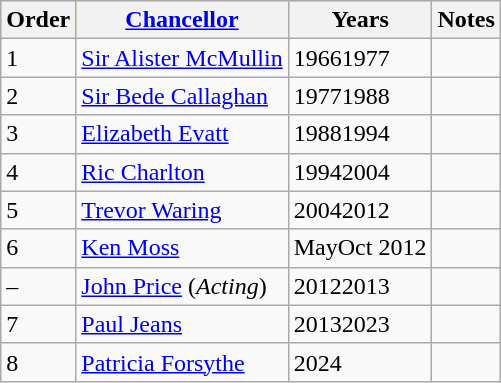<table class="wikitable">
<tr style="background:#fc3;">
<th>Order</th>
<th><a href='#'>Chancellor</a></th>
<th>Years</th>
<th>Notes</th>
</tr>
<tr>
<td>1</td>
<td><a href='#'>Sir Alister McMullin</a></td>
<td>19661977</td>
<td></td>
</tr>
<tr>
<td>2</td>
<td><a href='#'>Sir Bede Callaghan</a></td>
<td>19771988</td>
<td></td>
</tr>
<tr>
<td>3</td>
<td><a href='#'>Elizabeth Evatt</a></td>
<td>19881994</td>
<td></td>
</tr>
<tr>
<td>4</td>
<td><a href='#'>Ric Charlton</a></td>
<td>19942004</td>
<td></td>
</tr>
<tr>
<td>5</td>
<td><a href='#'>Trevor Waring</a></td>
<td>20042012</td>
<td></td>
</tr>
<tr>
<td>6</td>
<td><a href='#'>Ken Moss</a></td>
<td>MayOct 2012</td>
<td></td>
</tr>
<tr>
<td>–</td>
<td><a href='#'>John Price</a>  (<em>Acting</em>)</td>
<td>20122013</td>
<td></td>
</tr>
<tr>
<td>7</td>
<td><a href='#'>Paul Jeans</a></td>
<td>20132023</td>
<td></td>
</tr>
<tr>
<td>8</td>
<td><a href='#'>Patricia Forsythe</a></td>
<td>2024</td>
<td></td>
</tr>
</table>
